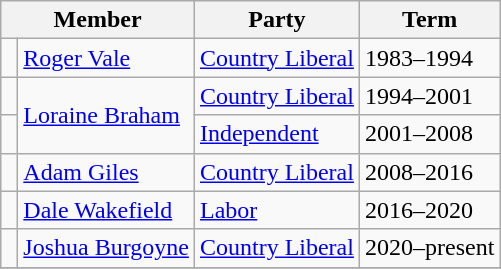<table class="wikitable">
<tr>
<th colspan="2">Member</th>
<th>Party</th>
<th>Term</th>
</tr>
<tr>
<td> </td>
<td><a href='#'>Roger Vale</a></td>
<td><a href='#'>Country Liberal</a></td>
<td>1983–1994</td>
</tr>
<tr>
<td> </td>
<td rowspan="2"><a href='#'>Loraine Braham</a></td>
<td><a href='#'>Country Liberal</a></td>
<td>1994–2001</td>
</tr>
<tr>
<td> </td>
<td><a href='#'>Independent</a></td>
<td>2001–2008</td>
</tr>
<tr>
<td> </td>
<td><a href='#'>Adam Giles</a></td>
<td><a href='#'>Country Liberal</a></td>
<td>2008–2016</td>
</tr>
<tr>
<td> </td>
<td><a href='#'>Dale Wakefield</a></td>
<td><a href='#'>Labor</a></td>
<td>2016–2020</td>
</tr>
<tr>
<td> </td>
<td><a href='#'>Joshua Burgoyne</a></td>
<td><a href='#'>Country Liberal</a></td>
<td>2020–present</td>
</tr>
<tr>
</tr>
</table>
